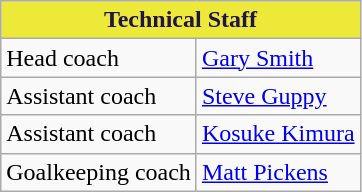<table class="wikitable sortable">
<tr>
<th style="background:#EDE939; color:#201547;" scope="col" colspan="2">Technical Staff</th>
</tr>
<tr>
<td>Head coach</td>
<td><a href='#'>Gary Smith</a></td>
</tr>
<tr>
<td>Assistant coach</td>
<td><a href='#'>Steve Guppy</a></td>
</tr>
<tr>
<td>Assistant coach</td>
<td><a href='#'>Kosuke Kimura</a></td>
</tr>
<tr>
<td>Goalkeeping coach</td>
<td><a href='#'>Matt Pickens</a></td>
</tr>
</table>
